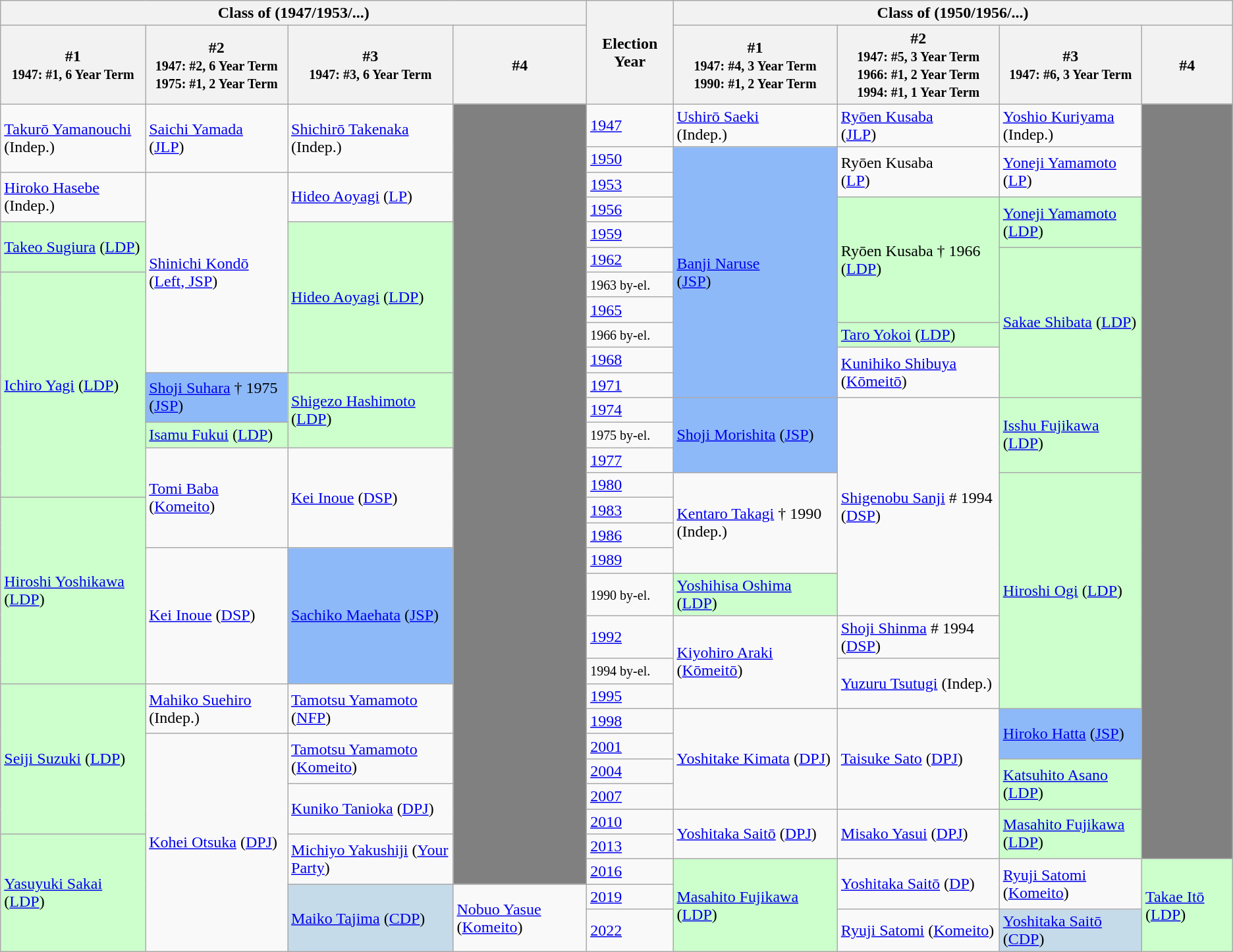<table class="wikitable">
<tr>
<th colspan="4">Class of (1947/1953/...)</th>
<th rowspan="2">Election Year</th>
<th colspan="4">Class of (1950/1956/...)</th>
</tr>
<tr>
<th>#1<br><small>1947: #1, 6 Year Term</small></th>
<th>#2<br><small>1947: #2, 6 Year Term</small><br><small>1975: #1, 2 Year Term</small></th>
<th>#3<br><small>1947: #3, 6 Year Term</small></th>
<th>#4</th>
<th>#1<br><small>1947: #4, 3 Year Term</small><br><small>1990: #1, 2 Year Term</small></th>
<th>#2<br><small>1947: #5, 3 Year Term</small><br><small>1966: #1, 2 Year Term</small><br><small>1994: #1, 1 Year Term</small></th>
<th>#3<br><small>1947: #6, 3 Year Term</small></th>
<th>#4</th>
</tr>
<tr>
<td rowspan="2"><a href='#'>Takurō Yamanouchi</a><br>(Indep.)</td>
<td rowspan="2"><a href='#'>Saichi Yamada</a><br>(<a href='#'>JLP</a>)</td>
<td rowspan="2"><a href='#'>Shichirō Takenaka</a><br>(Indep.)</td>
<td rowspan="29" bgcolor="grey"></td>
<td><a href='#'>1947</a></td>
<td><a href='#'>Ushirō Saeki</a><br>(Indep.)</td>
<td><a href='#'>Ryōen Kusaba</a><br>(<a href='#'>JLP</a>)</td>
<td><a href='#'>Yoshio Kuriyama</a><br>(Indep.)</td>
<td rowspan="28" bgcolor="grey"></td>
</tr>
<tr>
<td><a href='#'>1950</a></td>
<td rowspan="10" bgcolor="#8db9f9"><a href='#'>Banji Naruse</a><br>(<a href='#'>JSP</a>)</td>
<td rowspan="2">Ryōen Kusaba<br>(<a href='#'>LP</a>)</td>
<td rowspan="2"><a href='#'>Yoneji Yamamoto</a><br>(<a href='#'>LP</a>)</td>
</tr>
<tr>
<td rowspan="2"><a href='#'>Hiroko Hasebe</a> (Indep.)</td>
<td rowspan="8"><a href='#'>Shinichi Kondō</a><br>(<a href='#'>Left, JSP</a>)</td>
<td rowspan="2"><a href='#'>Hideo Aoyagi</a> (<a href='#'>LP</a>)</td>
<td><a href='#'>1953</a></td>
</tr>
<tr>
<td><a href='#'>1956</a></td>
<td rowspan="5" bgcolor="#ccffcc">Ryōen Kusaba † 1966<br>(<a href='#'>LDP</a>)</td>
<td rowspan="2" bgcolor="#ccffcc"><a href='#'>Yoneji Yamamoto</a><br>(<a href='#'>LDP</a>)</td>
</tr>
<tr>
<td rowspan="2" bgcolor="#ccffcc"><a href='#'>Takeo Sugiura</a> (<a href='#'>LDP</a>)</td>
<td rowspan="6" bgcolor="#ccffcc"><a href='#'>Hideo Aoyagi</a> (<a href='#'>LDP</a>)</td>
<td><a href='#'>1959</a></td>
</tr>
<tr>
<td><a href='#'>1962</a></td>
<td rowspan="6" bgcolor="#ccffcc"><a href='#'>Sakae Shibata</a> (<a href='#'>LDP</a>)</td>
</tr>
<tr>
<td rowspan="9" bgcolor="#ccffcc"><a href='#'>Ichiro Yagi</a> (<a href='#'>LDP</a>)</td>
<td><small>1963 by-el.</small></td>
</tr>
<tr>
<td><a href='#'>1965</a></td>
</tr>
<tr>
<td><small>1966 by-el.</small></td>
<td bgcolor="#ccffcc"><a href='#'>Taro Yokoi</a> (<a href='#'>LDP</a>)</td>
</tr>
<tr>
<td><a href='#'>1968</a></td>
<td rowspan="2"><a href='#'>Kunihiko Shibuya</a> (<a href='#'>Kōmeitō</a>)</td>
</tr>
<tr>
<td rowspan="2" bgcolor="#8db9f9"><a href='#'>Shoji Suhara</a> † 1975 (<a href='#'>JSP</a>)</td>
<td rowspan="3" bgcolor="#ccffcc"><a href='#'>Shigezo Hashimoto</a> (<a href='#'>LDP</a>)</td>
<td><a href='#'>1971</a></td>
</tr>
<tr>
<td><a href='#'>1974</a></td>
<td rowspan="3" bgcolor="#8db9f9"><a href='#'>Shoji Morishita</a> (<a href='#'>JSP</a>)</td>
<td rowspan="8"><a href='#'>Shigenobu Sanji</a> # 1994 (<a href='#'>DSP</a>)</td>
<td rowspan="3" bgcolor="#ccffcc"><a href='#'>Isshu Fujikawa</a> (<a href='#'>LDP</a>)</td>
</tr>
<tr>
<td bgcolor="#ccffcc"><a href='#'>Isamu Fukui</a> (<a href='#'>LDP</a>)</td>
<td><small>1975 by-el.</small></td>
</tr>
<tr>
<td rowspan="4"><a href='#'>Tomi Baba</a> (<a href='#'>Komeito</a>)</td>
<td rowspan="4"><a href='#'>Kei Inoue</a> (<a href='#'>DSP</a>)</td>
<td><a href='#'>1977</a></td>
</tr>
<tr>
<td><a href='#'>1980</a></td>
<td rowspan="4"><a href='#'>Kentaro Takagi</a> † 1990 (Indep.)</td>
<td rowspan="8" bgcolor="#ccffcc"><a href='#'>Hiroshi Ogi</a>  (<a href='#'>LDP</a>)</td>
</tr>
<tr>
<td rowspan="6" bgcolor="#ccffcc"><a href='#'>Hiroshi Yoshikawa</a> (<a href='#'>LDP</a>)</td>
<td><a href='#'>1983</a></td>
</tr>
<tr>
<td><a href='#'>1986</a></td>
</tr>
<tr>
<td rowspan="4"><a href='#'>Kei Inoue</a> (<a href='#'>DSP</a>)</td>
<td rowspan="4" bgcolor="#8db9f9"><a href='#'>Sachiko Maehata</a> (<a href='#'>JSP</a>)</td>
<td><a href='#'>1989</a></td>
</tr>
<tr>
<td><small>1990 by-el.</small></td>
<td bgcolor="#ccffcc"><a href='#'>Yoshihisa Oshima</a> (<a href='#'>LDP</a>)</td>
</tr>
<tr>
<td><a href='#'>1992</a></td>
<td rowspan="3"><a href='#'>Kiyohiro Araki</a> (<a href='#'>Kōmeitō</a>)</td>
<td><a href='#'>Shoji Shinma</a> # 1994 (<a href='#'>DSP</a>)</td>
</tr>
<tr>
<td><small>1994 by-el.</small></td>
<td rowspan="2"><a href='#'>Yuzuru Tsutugi</a> (Indep.)</td>
</tr>
<tr>
<td rowspan="6" bgcolor="#ccffcc"><a href='#'>Seiji Suzuki</a> (<a href='#'>LDP</a>)</td>
<td rowspan="2"><a href='#'>Mahiko Suehiro</a> (Indep.)</td>
<td rowspan="2"><a href='#'>Tamotsu Yamamoto</a> (<a href='#'>NFP</a>)</td>
<td><a href='#'>1995</a></td>
</tr>
<tr>
<td><a href='#'>1998</a></td>
<td rowspan="4"><a href='#'>Yoshitake Kimata</a> (<a href='#'>DPJ</a>)</td>
<td rowspan="4"><a href='#'>Taisuke Sato</a> (<a href='#'>DPJ</a>)</td>
<td rowspan="2" bgcolor="#8db9f9"><a href='#'>Hiroko Hatta</a> (<a href='#'>JSP</a>)</td>
</tr>
<tr>
<td rowspan="8"><a href='#'>Kohei Otsuka</a> (<a href='#'>DPJ</a>)</td>
<td rowspan="2"><a href='#'>Tamotsu Yamamoto</a> (<a href='#'>Komeito</a>)</td>
<td><a href='#'>2001</a></td>
</tr>
<tr>
<td><a href='#'>2004</a></td>
<td rowspan="2" bgcolor="#ccffcc"><a href='#'>Katsuhito Asano</a> (<a href='#'>LDP</a>)</td>
</tr>
<tr>
<td rowspan="2"><a href='#'>Kuniko Tanioka</a> (<a href='#'>DPJ</a>)</td>
<td><a href='#'>2007</a></td>
</tr>
<tr>
<td><a href='#'>2010</a></td>
<td rowspan="2"><a href='#'>Yoshitaka Saitō</a> (<a href='#'>DPJ</a>)</td>
<td rowspan="2"><a href='#'>Misako Yasui</a> (<a href='#'>DPJ</a>)</td>
<td rowspan="2" bgcolor="#ccffcc"><a href='#'>Masahito Fujikawa</a> (<a href='#'>LDP</a>)</td>
</tr>
<tr>
<td rowspan="4" bgcolor="#ccffcc"><a href='#'>Yasuyuki Sakai</a> (<a href='#'>LDP</a>)</td>
<td rowspan="2"><a href='#'>Michiyo Yakushiji</a> (<a href='#'>Your Party</a>)</td>
<td><a href='#'>2013</a></td>
</tr>
<tr>
<td><a href='#'>2016</a></td>
<td rowspan="3" bgcolor="#ccffcc"><a href='#'>Masahito Fujikawa</a> (<a href='#'>LDP</a>)</td>
<td rowspan="2"><a href='#'>Yoshitaka Saitō</a> (<a href='#'>DP</a>)</td>
<td rowspan="2"><a href='#'>Ryuji Satomi</a> (<a href='#'>Komeito</a>)</td>
<td rowspan="3" bgcolor="#ccffcc"><a href='#'>Takae Itō</a> (<a href='#'>LDP</a>)</td>
</tr>
<tr>
<td rowspan="2" bgcolor="#c5dbea"><a href='#'>Maiko Tajima</a> (<a href='#'>CDP</a>)</td>
<td rowspan="2"><a href='#'>Nobuo Yasue</a> (<a href='#'>Komeito</a>)</td>
<td><a href='#'>2019</a></td>
</tr>
<tr>
<td><a href='#'>2022</a></td>
<td><a href='#'>Ryuji Satomi</a> (<a href='#'>Komeito</a>)</td>
<td bgcolor="#c5dbea"><a href='#'>Yoshitaka Saitō</a> (<a href='#'>CDP</a>)</td>
</tr>
</table>
